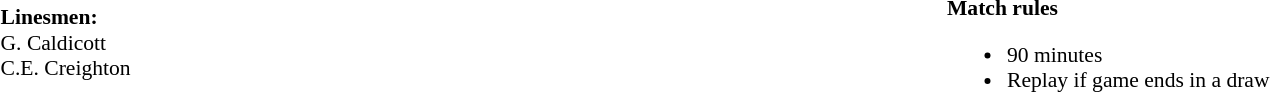<table width=100% style="font-size: 90%">
<tr>
<td><br><strong>Linesmen:</strong>
<br>G. Caldicott
<br>C.E. Creighton</td>
<td width=50% valign=top><br><br><strong>Match rules</strong><ul><li>90 minutes</li><li>Replay if game ends in a draw</li></ul></td>
</tr>
</table>
